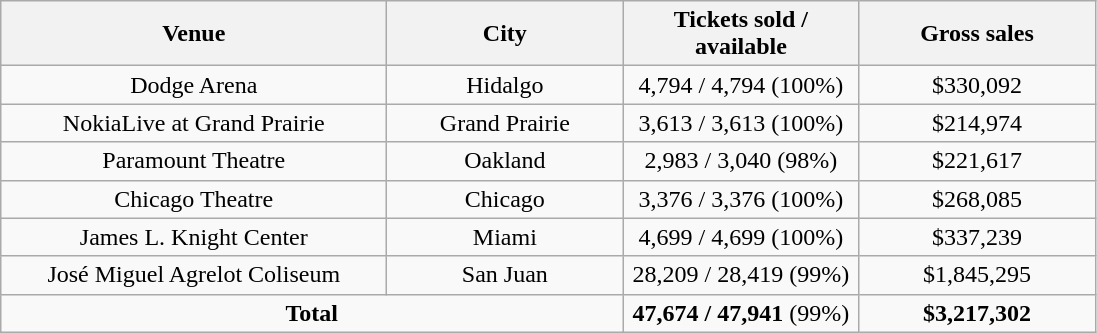<table class="wikitable" style="text-align:center;">
<tr>
<th width="250">Venue</th>
<th width="150">City</th>
<th width="150">Tickets sold / available</th>
<th width="150">Gross sales</th>
</tr>
<tr>
<td>Dodge Arena</td>
<td>Hidalgo</td>
<td>4,794 / 4,794 (100%)</td>
<td>$330,092</td>
</tr>
<tr>
<td>NokiaLive at Grand Prairie</td>
<td>Grand Prairie</td>
<td>3,613 / 3,613 (100%)</td>
<td>$214,974</td>
</tr>
<tr>
<td>Paramount Theatre</td>
<td>Oakland</td>
<td>2,983 / 3,040 (98%)</td>
<td>$221,617</td>
</tr>
<tr>
<td>Chicago Theatre</td>
<td>Chicago</td>
<td>3,376 / 3,376 (100%)</td>
<td>$268,085</td>
</tr>
<tr>
<td>James L. Knight Center</td>
<td>Miami</td>
<td>4,699 / 4,699 (100%)</td>
<td>$337,239</td>
</tr>
<tr>
<td>José Miguel Agrelot Coliseum</td>
<td>San Juan</td>
<td>28,209 / 28,419 (99%)</td>
<td>$1,845,295</td>
</tr>
<tr>
<td colspan="2"><strong>Total</strong></td>
<td><strong>47,674 / 47,941</strong> (99%)</td>
<td><strong>$3,217,302</strong></td>
</tr>
</table>
